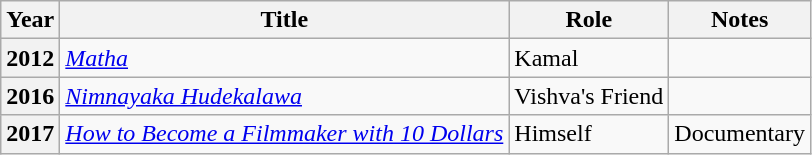<table class="wikitable sortable plainrowheaders" style="margin-right: 0;">
<tr>
<th>Year</th>
<th>Title</th>
<th>Role</th>
<th>Notes</th>
</tr>
<tr>
<th scope="row">2012</th>
<td><em><a href='#'>Matha</a></em></td>
<td>Kamal</td>
<td></td>
</tr>
<tr>
<th scope="row">2016</th>
<td><em><a href='#'>Nimnayaka Hudekalawa</a></em></td>
<td>Vishva's Friend</td>
<td></td>
</tr>
<tr>
<th scope="row">2017</th>
<td><em><a href='#'>How to Become a Filmmaker with 10 Dollars</a></em></td>
<td>Himself</td>
<td>Documentary</td>
</tr>
</table>
